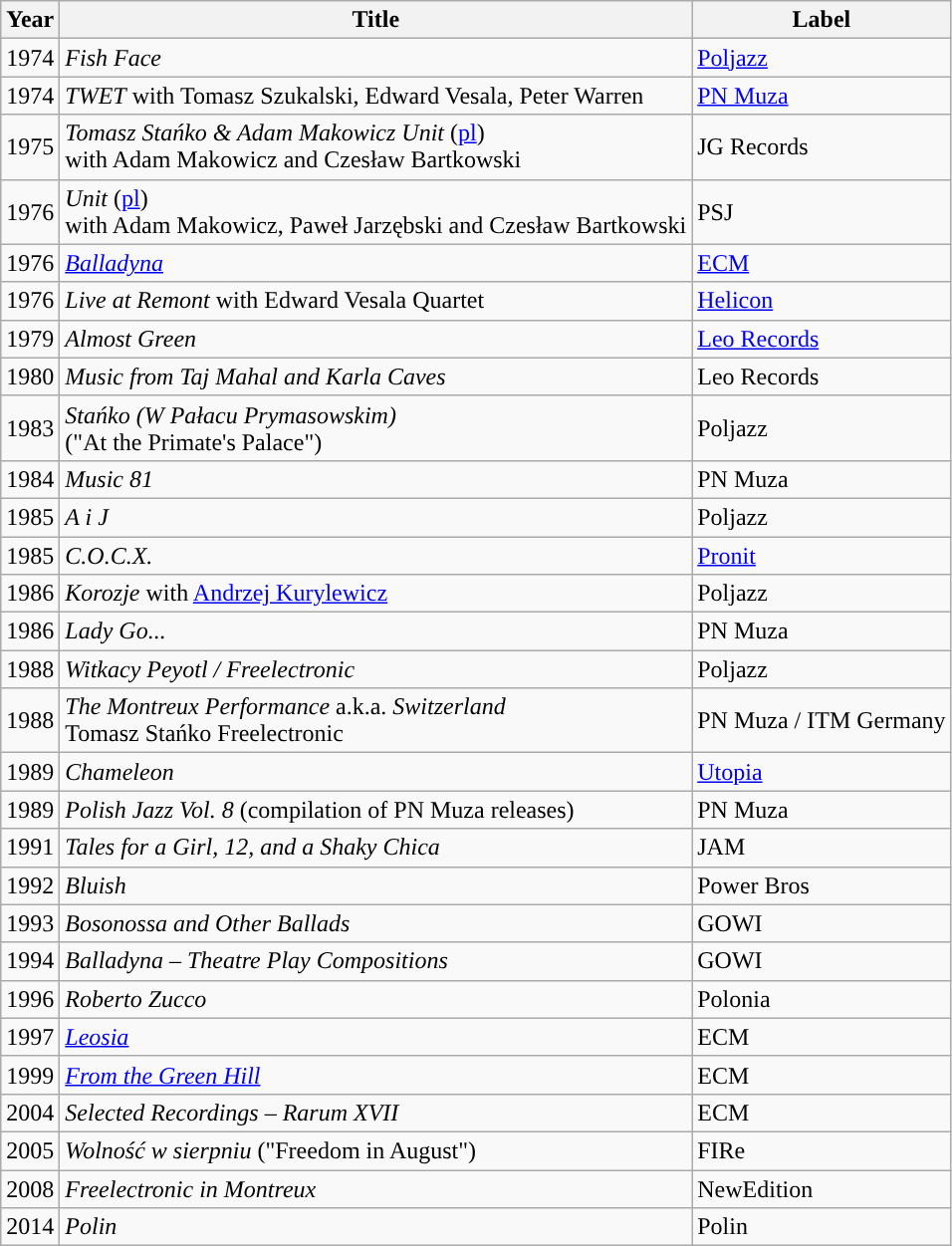<table class="wikitable sortable" style="text-align:left;">
<tr>
<th style="text-align:center;">Year</th>
<th style="text-align:center;">Title</th>
<th style="text-align:center;">Label</th>
</tr>
<tr>
<td style="text-align:center;">1974</td>
<td><em>Fish Face</em></td>
<td><a href='#'>Poljazz</a></td>
</tr>
<tr>
<td style="text-align:center;">1974</td>
<td><em>TWET</em> with Tomasz Szukalski, Edward Vesala, Peter Warren</td>
<td><a href='#'>PN Muza</a></td>
</tr>
<tr>
<td style="text-align:center;">1975</td>
<td><em>Tomasz Stańko & Adam Makowicz Unit</em> (<a href='#'>pl</a>)<br>with Adam Makowicz and Czesław Bartkowski</td>
<td>JG Records</td>
</tr>
<tr>
<td style="text-align:center;">1976</td>
<td><em>Unit</em> (<a href='#'>pl</a>)<br>with Adam Makowicz, Paweł Jarzębski and Czesław Bartkowski</td>
<td>PSJ</td>
</tr>
<tr>
<td style="text-align:center;">1976</td>
<td><em><a href='#'>Balladyna</a></em></td>
<td><a href='#'>ECM</a></td>
</tr>
<tr>
<td style="text-align:center;">1976</td>
<td><em>Live at Remont</em> with Edward Vesala Quartet</td>
<td><a href='#'>Helicon</a></td>
</tr>
<tr>
<td style="text-align:center;">1979</td>
<td><em>Almost Green</em></td>
<td><a href='#'>Leo Records</a></td>
</tr>
<tr>
<td style="text-align:center;">1980</td>
<td><em>Music from Taj Mahal and Karla Caves</em></td>
<td>Leo Records</td>
</tr>
<tr>
<td style="text-align:center;">1983</td>
<td><em>Stańko (W Pałacu Prymasowskim)</em><br>("At the Primate's Palace")</td>
<td>Poljazz</td>
</tr>
<tr>
<td style="text-align:center;">1984</td>
<td><em>Music 81</em></td>
<td>PN Muza</td>
</tr>
<tr>
<td style="text-align:center;">1985</td>
<td><em>A i J</em></td>
<td>Poljazz</td>
</tr>
<tr>
<td style="text-align:center;">1985</td>
<td><em>C.O.C.X.</em></td>
<td><a href='#'>Pronit</a></td>
</tr>
<tr>
<td style="text-align:center;">1986</td>
<td><em>Korozje</em> with <a href='#'>Andrzej Kurylewicz</a></td>
<td>Poljazz</td>
</tr>
<tr>
<td style="text-align:center;">1986</td>
<td><em>Lady Go...</em></td>
<td>PN Muza</td>
</tr>
<tr>
<td style="text-align:center;">1988</td>
<td><em>Witkacy Peyotl / Freelectronic</em></td>
<td>Poljazz</td>
</tr>
<tr>
<td style="text-align:center;">1988</td>
<td><em>The Montreux Performance</em> a.k.a. <em>Switzerland</em><br>Tomasz Stańko Freelectronic</td>
<td>PN Muza / ITM Germany</td>
</tr>
<tr>
<td style="text-align:center;">1989</td>
<td><em>Chameleon</em></td>
<td><a href='#'>Utopia</a></td>
</tr>
<tr>
<td style="text-align:center;">1989</td>
<td><em>Polish Jazz Vol. 8</em> (compilation of PN Muza releases)</td>
<td>PN Muza</td>
</tr>
<tr>
<td style="text-align:center;">1991</td>
<td><em>Tales for a Girl, 12, and a Shaky Chica</em></td>
<td>JAM</td>
</tr>
<tr>
<td style="text-align:center;">1992</td>
<td><em>Bluish</em></td>
<td>Power Bros</td>
</tr>
<tr>
<td style="text-align:center;">1993</td>
<td><em>Bosonossa and Other Ballads</em></td>
<td>GOWI</td>
</tr>
<tr>
<td style="text-align:center;">1994</td>
<td><em>Balladyna – Theatre Play Compositions</em></td>
<td>GOWI</td>
</tr>
<tr>
<td style="text-align:center;">1996</td>
<td><em>Roberto Zucco</em></td>
<td>Polonia</td>
</tr>
<tr>
<td style="text-align:center;">1997</td>
<td><em><a href='#'>Leosia</a></em></td>
<td>ECM</td>
</tr>
<tr>
<td style="text-align:center;">1999</td>
<td><em><a href='#'>From the Green Hill</a></em></td>
<td>ECM</td>
</tr>
<tr>
<td style="text-align:center;">2004</td>
<td><em>Selected Recordings – Rarum XVII</em></td>
<td>ECM</td>
</tr>
<tr>
<td style="text-align:center;">2005</td>
<td><em>Wolność w sierpniu</em> ("Freedom in August")</td>
<td>FIRe</td>
</tr>
<tr>
<td style="text-align:center;">2008</td>
<td><em>Freelectronic in Montreux</em></td>
<td>NewEdition</td>
</tr>
<tr>
<td style="text-align:center;">2014</td>
<td><em>Polin</em></td>
<td>Polin</td>
</tr>
</table>
